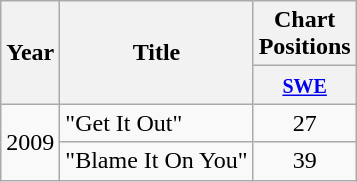<table class="wikitable">
<tr>
<th rowspan="2">Year</th>
<th rowspan="2">Title</th>
<th>Chart Positions</th>
</tr>
<tr>
<th width="40"><small><a href='#'>SWE</a></small></th>
</tr>
<tr>
<td rowspan="2">2009</td>
<td>"Get It Out"</td>
<td style="text-align:center;">27</td>
</tr>
<tr>
<td>"Blame It On You"</td>
<td style="text-align:center;">39</td>
</tr>
</table>
